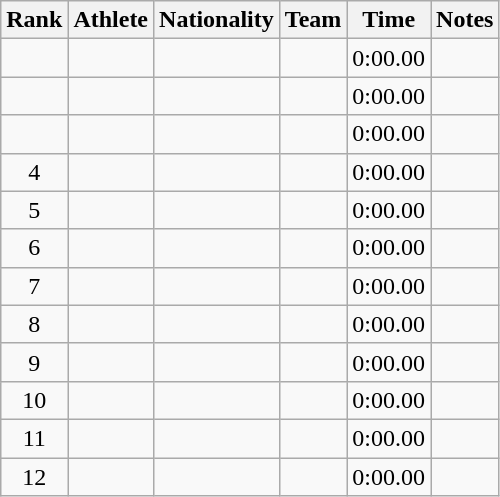<table class="wikitable sortable plainrowheaders" style="text-align:center">
<tr>
<th scope="col">Rank</th>
<th scope="col">Athlete</th>
<th scope="col">Nationality</th>
<th scope="col">Team</th>
<th scope="col">Time</th>
<th scope="col">Notes</th>
</tr>
<tr>
<td></td>
<td align=left></td>
<td align=left></td>
<td></td>
<td>0:00.00</td>
<td></td>
</tr>
<tr>
<td></td>
<td align=left></td>
<td align=left></td>
<td></td>
<td>0:00.00</td>
<td></td>
</tr>
<tr>
<td></td>
<td align=left></td>
<td align=left></td>
<td></td>
<td>0:00.00</td>
<td></td>
</tr>
<tr>
<td>4</td>
<td align=left></td>
<td align=left></td>
<td></td>
<td>0:00.00</td>
<td></td>
</tr>
<tr>
<td>5</td>
<td align=left></td>
<td align=left></td>
<td></td>
<td>0:00.00</td>
<td></td>
</tr>
<tr>
<td>6</td>
<td align=left></td>
<td align=left></td>
<td></td>
<td>0:00.00</td>
<td></td>
</tr>
<tr>
<td>7</td>
<td align=left></td>
<td align=left></td>
<td></td>
<td>0:00.00</td>
<td></td>
</tr>
<tr>
<td>8</td>
<td align=left></td>
<td align=left></td>
<td></td>
<td>0:00.00</td>
<td></td>
</tr>
<tr>
<td>9</td>
<td align=left></td>
<td align=left></td>
<td></td>
<td>0:00.00</td>
<td></td>
</tr>
<tr>
<td>10</td>
<td align=left></td>
<td align=left></td>
<td></td>
<td>0:00.00</td>
<td></td>
</tr>
<tr>
<td>11</td>
<td align=left></td>
<td align=left></td>
<td></td>
<td>0:00.00</td>
<td></td>
</tr>
<tr>
<td>12</td>
<td align=left></td>
<td align=left></td>
<td></td>
<td>0:00.00</td>
<td></td>
</tr>
</table>
